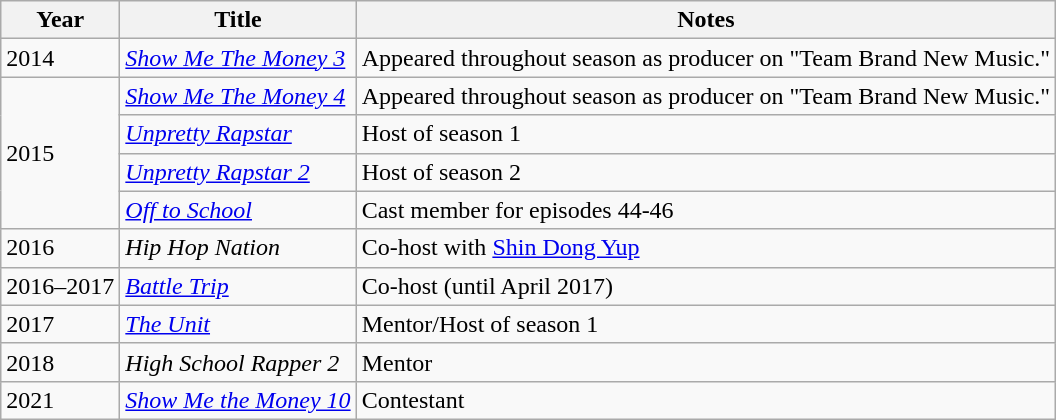<table class="wikitable">
<tr>
<th>Year</th>
<th>Title</th>
<th>Notes</th>
</tr>
<tr>
<td rowspan="1">2014</td>
<td><a href='#'><em>Show Me The Money 3</em></a></td>
<td>Appeared throughout season as producer on "Team Brand New Music."</td>
</tr>
<tr>
<td rowspan="4">2015</td>
<td><a href='#'><em>Show Me The Money 4</em></a></td>
<td>Appeared throughout season as producer on "Team Brand New Music."</td>
</tr>
<tr>
<td><em><a href='#'>Unpretty Rapstar</a></em></td>
<td>Host of season 1</td>
</tr>
<tr>
<td><em><a href='#'>Unpretty Rapstar 2</a></em></td>
<td>Host of season 2</td>
</tr>
<tr>
<td><em><a href='#'>Off to School</a></em></td>
<td>Cast member for episodes 44-46</td>
</tr>
<tr>
<td>2016</td>
<td><em>Hip Hop Nation</em></td>
<td>Co-host with <a href='#'>Shin Dong Yup</a></td>
</tr>
<tr>
<td>2016–2017</td>
<td><em><a href='#'>Battle Trip</a></em></td>
<td>Co-host (until April 2017)</td>
</tr>
<tr>
<td>2017</td>
<td><a href='#'><em>The Unit</em></a></td>
<td>Mentor/Host of season 1</td>
</tr>
<tr>
<td>2018</td>
<td><em>High School Rapper 2</em></td>
<td>Mentor</td>
</tr>
<tr>
<td>2021</td>
<td><em><a href='#'>Show Me the Money 10</a></em></td>
<td>Contestant</td>
</tr>
</table>
